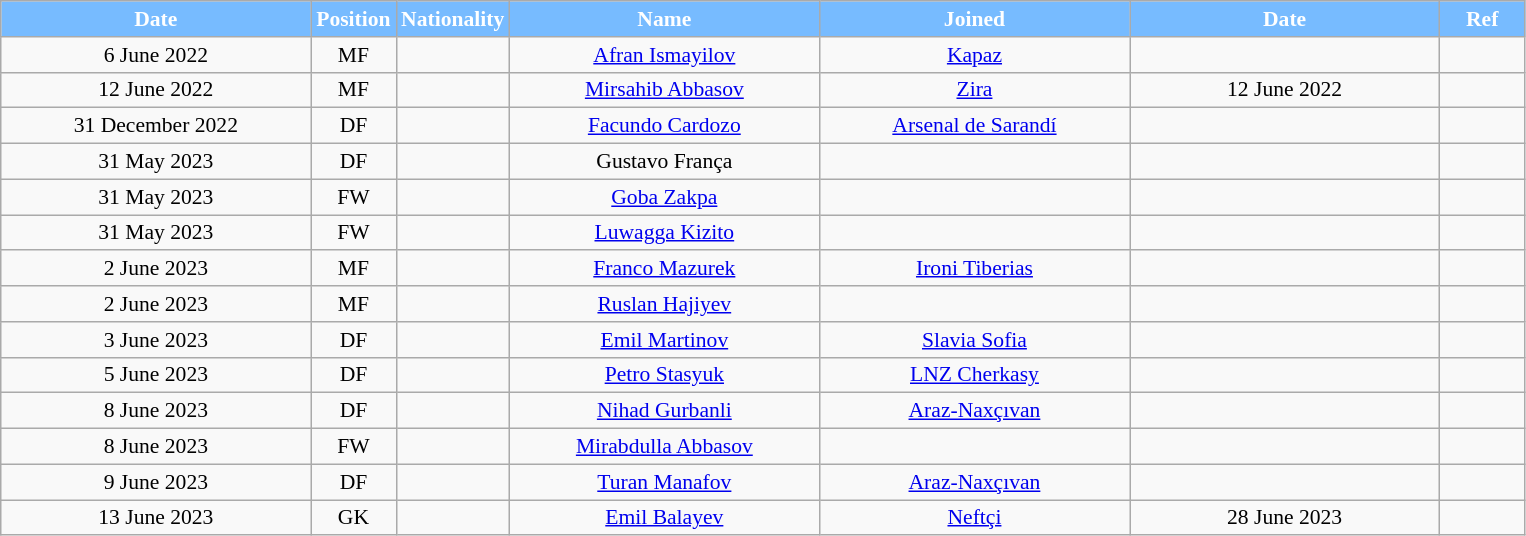<table class="wikitable"  style="text-align:center; font-size:90%; ">
<tr>
<th style="background:#77BBFF; color:#FFFFFF; width:200px;">Date</th>
<th style="background:#77BBFF; color:#FFFFFF; width:50px;">Position</th>
<th style="background:#77BBFF; color:#FFFFFF; width:50px;">Nationality</th>
<th style="background:#77BBFF; color:#FFFFFF; width:200px;">Name</th>
<th style="background:#77BBFF; color:#FFFFFF; width:200px;">Joined</th>
<th style="background:#77BBFF; color:#FFFFFF; width:200px;">Date</th>
<th style="background:#77BBFF; color:#FFFFFF; width:50px;">Ref</th>
</tr>
<tr>
<td>6 June 2022</td>
<td>MF</td>
<td></td>
<td><a href='#'>Afran Ismayilov</a></td>
<td><a href='#'>Kapaz</a></td>
<td></td>
<td></td>
</tr>
<tr>
<td>12 June 2022</td>
<td>MF</td>
<td></td>
<td><a href='#'>Mirsahib Abbasov</a></td>
<td><a href='#'>Zira</a></td>
<td>12 June 2022</td>
<td></td>
</tr>
<tr>
<td>31 December 2022</td>
<td>DF</td>
<td></td>
<td><a href='#'>Facundo Cardozo</a></td>
<td><a href='#'>Arsenal de Sarandí</a></td>
<td></td>
<td></td>
</tr>
<tr>
<td>31 May 2023</td>
<td>DF</td>
<td></td>
<td>Gustavo França</td>
<td></td>
<td></td>
<td></td>
</tr>
<tr>
<td>31 May 2023</td>
<td>FW</td>
<td></td>
<td><a href='#'>Goba Zakpa</a></td>
<td></td>
<td></td>
<td></td>
</tr>
<tr>
<td>31 May 2023</td>
<td>FW</td>
<td></td>
<td><a href='#'>Luwagga Kizito</a></td>
<td></td>
<td></td>
<td></td>
</tr>
<tr>
<td>2 June 2023</td>
<td>MF</td>
<td></td>
<td><a href='#'>Franco Mazurek</a></td>
<td><a href='#'>Ironi Tiberias</a></td>
<td></td>
<td></td>
</tr>
<tr>
<td>2 June 2023</td>
<td>MF</td>
<td></td>
<td><a href='#'>Ruslan Hajiyev</a></td>
<td></td>
<td></td>
<td></td>
</tr>
<tr>
<td>3 June 2023</td>
<td>DF</td>
<td></td>
<td><a href='#'>Emil Martinov</a></td>
<td><a href='#'>Slavia Sofia</a></td>
<td></td>
<td></td>
</tr>
<tr>
<td>5 June 2023</td>
<td>DF</td>
<td></td>
<td><a href='#'>Petro Stasyuk</a></td>
<td><a href='#'>LNZ Cherkasy</a></td>
<td></td>
<td></td>
</tr>
<tr>
<td>8 June 2023</td>
<td>DF</td>
<td></td>
<td><a href='#'>Nihad Gurbanli</a></td>
<td><a href='#'>Araz-Naxçıvan</a></td>
<td></td>
<td></td>
</tr>
<tr>
<td>8 June 2023</td>
<td>FW</td>
<td></td>
<td><a href='#'>Mirabdulla Abbasov</a></td>
<td></td>
<td></td>
<td></td>
</tr>
<tr>
<td>9 June 2023</td>
<td>DF</td>
<td></td>
<td><a href='#'>Turan Manafov</a></td>
<td><a href='#'>Araz-Naxçıvan</a></td>
<td></td>
<td></td>
</tr>
<tr>
<td>13 June 2023</td>
<td>GK</td>
<td></td>
<td><a href='#'>Emil Balayev</a></td>
<td><a href='#'>Neftçi</a></td>
<td>28 June 2023</td>
<td></td>
</tr>
</table>
